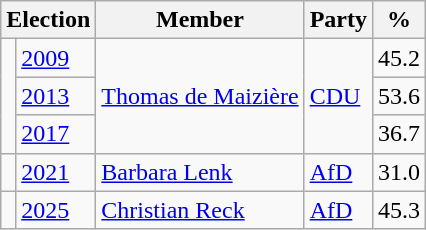<table class=wikitable>
<tr>
<th colspan=2>Election</th>
<th>Member</th>
<th>Party</th>
<th>%</th>
</tr>
<tr>
<td rowspan=3 bgcolor=></td>
<td><a href='#'>2009</a></td>
<td rowspan=3><a href='#'>Thomas de Maizière</a></td>
<td rowspan=3><a href='#'>CDU</a></td>
<td align=right>45.2</td>
</tr>
<tr>
<td><a href='#'>2013</a></td>
<td align=right>53.6</td>
</tr>
<tr>
<td><a href='#'>2017</a></td>
<td align=right>36.7</td>
</tr>
<tr>
<td bgcolor=></td>
<td><a href='#'>2021</a></td>
<td><a href='#'>Barbara Lenk</a></td>
<td><a href='#'>AfD</a></td>
<td align=right>31.0</td>
</tr>
<tr>
<td bgcolor=></td>
<td><a href='#'>2025</a></td>
<td><a href='#'>Christian Reck</a></td>
<td><a href='#'>AfD</a></td>
<td align=right>45.3</td>
</tr>
</table>
